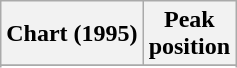<table class="wikitable sortable">
<tr>
<th align="left">Chart (1995)</th>
<th align="center">Peak<br>position</th>
</tr>
<tr>
</tr>
<tr>
</tr>
</table>
